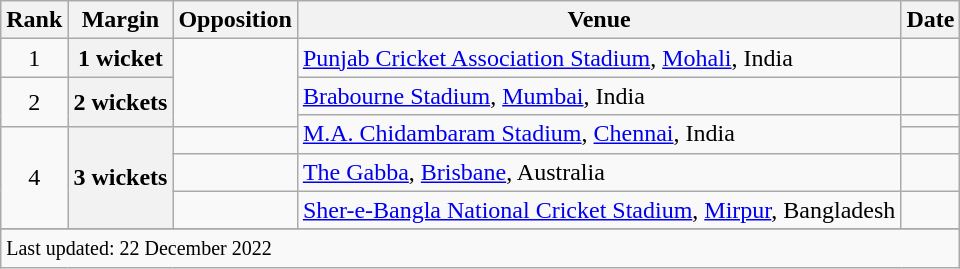<table class="wikitable sortable">
<tr>
<th scope=col>Rank</th>
<th scope=col>Margin</th>
<th scope=col>Opposition</th>
<th scope=col>Venue</th>
<th scope=col>Date</th>
</tr>
<tr>
<td align=center>1</td>
<th>1 wicket</th>
<td rowspan=3></td>
<td><a href='#'>Punjab Cricket Association Stadium</a>, <a href='#'>Mohali</a>, India</td>
<td></td>
</tr>
<tr>
<td align=center rowspan=2>2</td>
<th rowspan=2>2 wickets</th>
<td><a href='#'>Brabourne Stadium</a>, <a href='#'>Mumbai</a>, India</td>
<td></td>
</tr>
<tr>
<td rowspan=2><a href='#'>M.A. Chidambaram Stadium</a>, <a href='#'>Chennai</a>, India</td>
<td></td>
</tr>
<tr>
<td align=center rowspan=3>4</td>
<th rowspan=3>3 wickets</th>
<td></td>
<td></td>
</tr>
<tr>
<td></td>
<td><a href='#'>The Gabba</a>, <a href='#'>Brisbane</a>, Australia</td>
<td></td>
</tr>
<tr>
<td></td>
<td><a href='#'>Sher-e-Bangla National Cricket Stadium</a>, <a href='#'>Mirpur</a>, Bangladesh</td>
<td></td>
</tr>
<tr>
</tr>
<tr class=sortbottom>
<td colspan=6><small>Last updated: 22 December 2022</small></td>
</tr>
</table>
